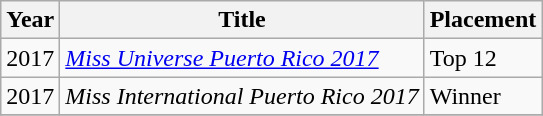<table class="wikitable sortable">
<tr>
<th>Year</th>
<th>Title</th>
<th>Placement</th>
</tr>
<tr>
<td>2017</td>
<td><em><a href='#'>Miss Universe Puerto Rico 2017</a></em></td>
<td>Top 12</td>
</tr>
<tr>
<td>2017</td>
<td><em>Miss International Puerto Rico 2017</em></td>
<td>Winner</td>
</tr>
<tr>
</tr>
</table>
